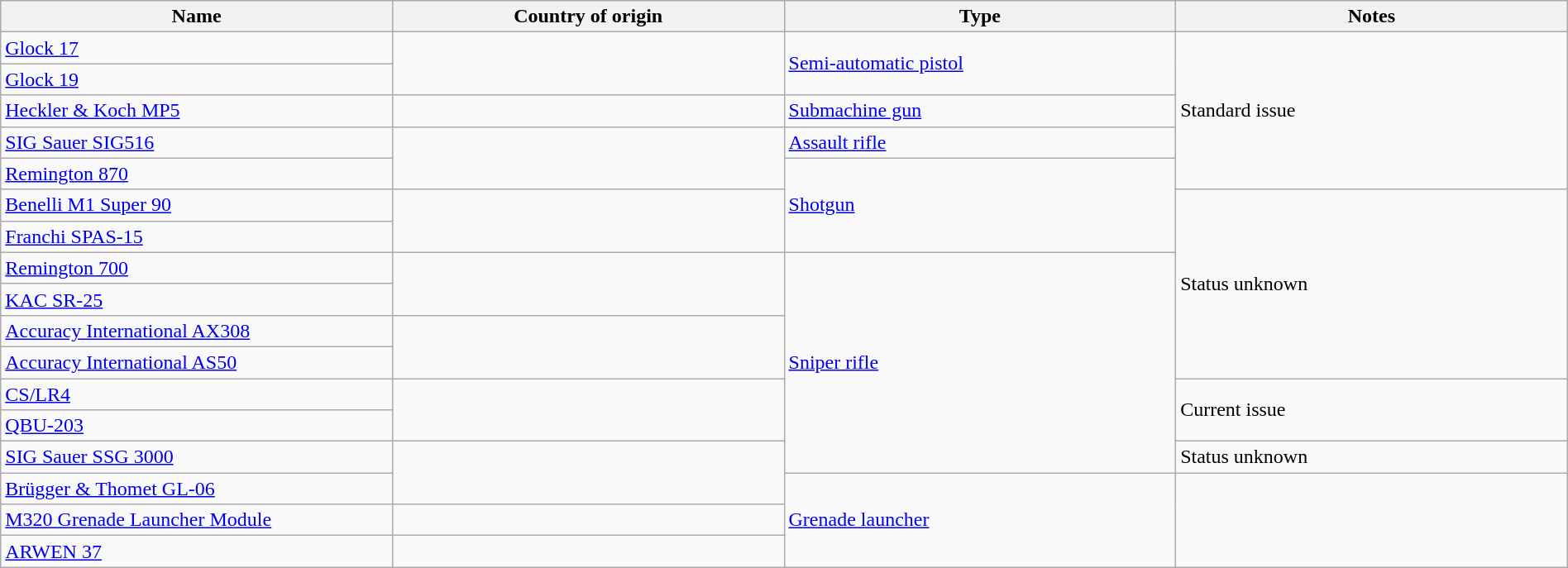<table class="wikitable" width="100%" border="0">
<tr>
<th width="25%">Name</th>
<th width="25%">Country of origin</th>
<th width="25%">Type</th>
<th>Notes</th>
</tr>
<tr>
<td><a href='#'>Glock 17</a></td>
<td rowspan="2"></td>
<td rowspan="2"><a href='#'>Semi-automatic pistol</a></td>
<td rowspan="5">Standard issue</td>
</tr>
<tr>
<td><a href='#'>Glock 19</a></td>
</tr>
<tr>
<td><a href='#'>Heckler & Koch MP5</a></td>
<td></td>
<td><a href='#'>Submachine gun</a></td>
</tr>
<tr>
<td><a href='#'>SIG Sauer SIG516</a></td>
<td rowspan="2"></td>
<td><a href='#'>Assault rifle</a></td>
</tr>
<tr>
<td><a href='#'>Remington 870</a></td>
<td rowspan="3"><a href='#'>Shotgun</a></td>
</tr>
<tr>
<td><a href='#'>Benelli M1 Super 90</a></td>
<td rowspan="2"></td>
<td rowspan="6">Status unknown</td>
</tr>
<tr>
<td><a href='#'>Franchi SPAS-15</a></td>
</tr>
<tr>
<td><a href='#'>Remington 700</a></td>
<td rowspan="2"></td>
<td rowspan="7"><a href='#'>Sniper rifle</a></td>
</tr>
<tr>
<td><a href='#'>KAC SR-25</a></td>
</tr>
<tr>
<td><a href='#'>Accuracy International AX308</a></td>
<td rowspan="2"></td>
</tr>
<tr>
<td><a href='#'>Accuracy International AS50</a></td>
</tr>
<tr>
<td><a href='#'>CS/LR4</a></td>
<td rowspan="2"></td>
<td rowspan="2">Current issue</td>
</tr>
<tr>
<td><a href='#'>QBU-203</a></td>
</tr>
<tr>
<td><a href='#'>SIG Sauer SSG 3000</a></td>
<td rowspan="2"></td>
<td>Status unknown</td>
</tr>
<tr>
<td><a href='#'>Brügger & Thomet GL-06</a></td>
<td rowspan="3"><a href='#'>Grenade launcher</a></td>
<td rowspan="3"></td>
</tr>
<tr>
<td><a href='#'>M320 Grenade Launcher Module</a></td>
<td></td>
</tr>
<tr>
<td><a href='#'>ARWEN 37</a></td>
<td></td>
</tr>
</table>
